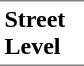<table border=0 cellspacing=0 cellpadding=3>
<tr>
<td style="border-bottom:solid 1px gray;border-top:solid 1px gray;" width=50 valign=top><strong>Street Level</strong></td>
</tr>
</table>
